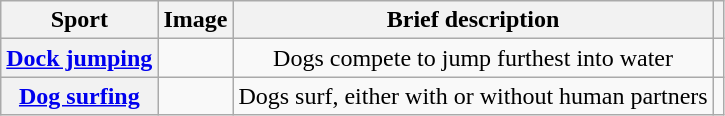<table class="wikitable sortable" style="text-align: center;">
<tr>
<th scope="col">Sport</th>
<th scope="col" class="unsortable">Image</th>
<th scope="col" class="unsortable">Brief description</th>
<th scope="col" class="unsortable"></th>
</tr>
<tr>
<th scope="row"><a href='#'>Dock jumping</a></th>
<td></td>
<td>Dogs compete to jump furthest into water</td>
<td></td>
</tr>
<tr>
<th scope="row"><a href='#'>Dog surfing</a></th>
<td></td>
<td>Dogs surf, either with or without human partners</td>
<td></td>
</tr>
</table>
